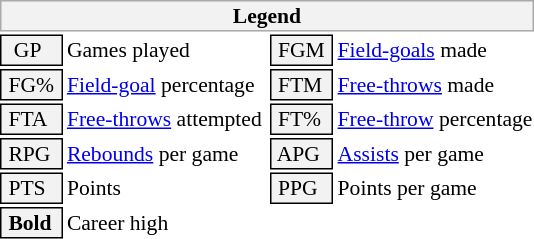<table class="toccolours" style="font-size: 90%; white-space: nowrap;">
<tr>
<th colspan="6" style="background:#f2f2f2; border:1px solid #aaa;">Legend</th>
</tr>
<tr>
<td style="background:#f2f2f2; border:1px solid black;">  GP</td>
<td>Games played</td>
<td style="background:#f2f2f2; border:1px solid black;"> FGM </td>
<td style="padding-right: 8px"><a href='#'>Field-goals</a> made</td>
</tr>
<tr>
<td style="background:#f2f2f2; border:1px solid black;"> FG% </td>
<td style="padding-right: 8px"><a href='#'>Field-goal</a> percentage</td>
<td style="background:#f2f2f2; border:1px solid black;"> FTM </td>
<td><a href='#'>Free-throws</a> made</td>
</tr>
<tr>
<td style="background:#f2f2f2; border:1px solid black;"> FTA </td>
<td><a href='#'>Free-throws</a> attempted</td>
<td style="background:#f2f2f2; border:1px solid black;"> FT% </td>
<td><a href='#'>Free-throw</a> percentage</td>
</tr>
<tr>
<td style="background:#f2f2f2; border:1px solid black;"> RPG </td>
<td><a href='#'>Rebounds</a> per game</td>
<td style="background:#f2f2f2; border:1px solid black;"> APG </td>
<td><a href='#'>Assists</a> per game</td>
</tr>
<tr>
<td style="background:#f2f2f2; border:1px solid black;"> PTS </td>
<td>Points</td>
<td style="background:#f2f2f2; border:1px solid black;"> PPG </td>
<td>Points per game</td>
</tr>
<tr>
<td style="background-color: #F2F2F2; border: 1px solid black"> <strong>Bold</strong> </td>
<td>Career high</td>
</tr>
<tr>
</tr>
</table>
